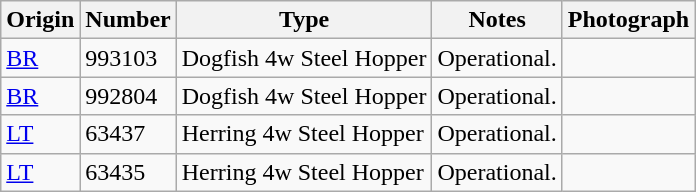<table class="wikitable">
<tr>
<th>Origin</th>
<th>Number</th>
<th>Type</th>
<th>Notes</th>
<th>Photograph</th>
</tr>
<tr>
<td><a href='#'>BR</a></td>
<td>993103</td>
<td>Dogfish 4w Steel Hopper</td>
<td>Operational.</td>
<td></td>
</tr>
<tr>
<td><a href='#'>BR</a></td>
<td>992804</td>
<td>Dogfish 4w Steel Hopper</td>
<td>Operational.</td>
<td></td>
</tr>
<tr>
<td><a href='#'>LT</a></td>
<td>63437</td>
<td>Herring 4w Steel Hopper</td>
<td>Operational.</td>
<td></td>
</tr>
<tr>
<td><a href='#'>LT</a></td>
<td>63435</td>
<td>Herring 4w Steel Hopper</td>
<td>Operational.</td>
<td></td>
</tr>
</table>
